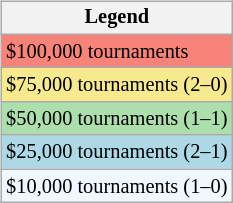<table>
<tr valign=top>
<td><br><table class="wikitable" style=font-size:85%>
<tr>
<th>Legend</th>
</tr>
<tr style="background:#f88379;">
<td>$100,000 tournaments</td>
</tr>
<tr style="background:#f7e98e;">
<td>$75,000 tournaments (2–0)</td>
</tr>
<tr style="background:#addfad;">
<td>$50,000 tournaments (1–1)</td>
</tr>
<tr style="background:lightblue;">
<td>$25,000 tournaments (2–1)</td>
</tr>
<tr style="background:#f0f8ff;">
<td>$10,000 tournaments (1–0)</td>
</tr>
</table>
</td>
<td></td>
</tr>
</table>
